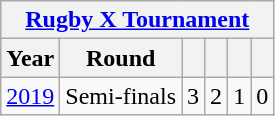<table class="wikitable" style="text-align: center;">
<tr>
<th colspan=7><a href='#'>Rugby X Tournament</a></th>
</tr>
<tr>
<th>Year</th>
<th>Round</th>
<th></th>
<th></th>
<th></th>
<th></th>
</tr>
<tr>
<td> <a href='#'>2019</a></td>
<td>Semi-finals</td>
<td>3</td>
<td>2</td>
<td>1</td>
<td>0</td>
</tr>
</table>
